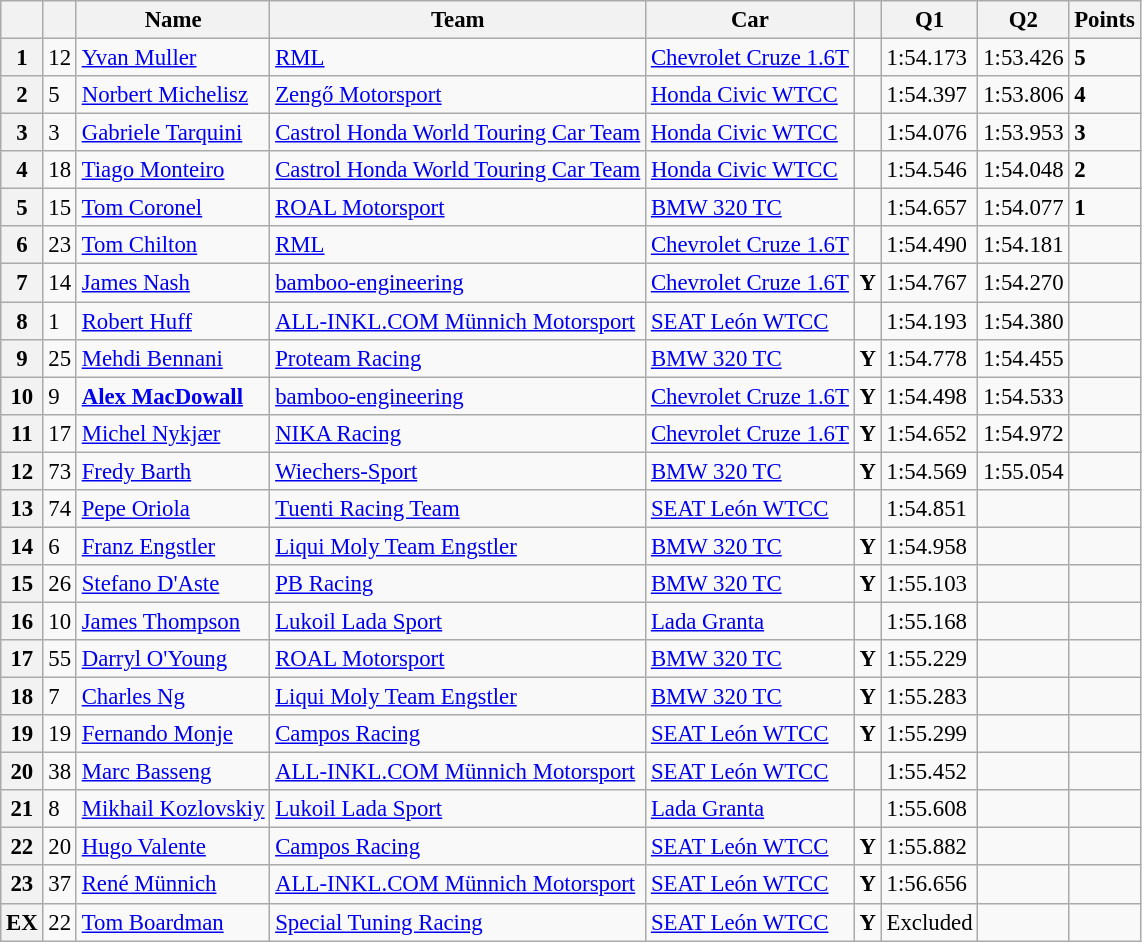<table class="wikitable sortable" style="font-size: 95%;">
<tr>
<th></th>
<th></th>
<th>Name</th>
<th>Team</th>
<th>Car</th>
<th></th>
<th>Q1</th>
<th>Q2</th>
<th>Points</th>
</tr>
<tr>
<th>1</th>
<td>12</td>
<td> <a href='#'>Yvan Muller</a></td>
<td><a href='#'>RML</a></td>
<td><a href='#'>Chevrolet Cruze 1.6T</a></td>
<td></td>
<td>1:54.173</td>
<td>1:53.426</td>
<td><strong>5</strong></td>
</tr>
<tr>
<th>2</th>
<td>5</td>
<td> <a href='#'>Norbert Michelisz</a></td>
<td><a href='#'>Zengő Motorsport</a></td>
<td><a href='#'>Honda Civic WTCC</a></td>
<td></td>
<td>1:54.397</td>
<td>1:53.806</td>
<td><strong>4</strong></td>
</tr>
<tr>
<th>3</th>
<td>3</td>
<td> <a href='#'>Gabriele Tarquini</a></td>
<td><a href='#'>Castrol Honda World Touring Car Team</a></td>
<td><a href='#'>Honda Civic WTCC</a></td>
<td></td>
<td>1:54.076</td>
<td>1:53.953</td>
<td><strong>3</strong></td>
</tr>
<tr>
<th>4</th>
<td>18</td>
<td> <a href='#'>Tiago Monteiro</a></td>
<td><a href='#'>Castrol Honda World Touring Car Team</a></td>
<td><a href='#'>Honda Civic WTCC</a></td>
<td></td>
<td>1:54.546</td>
<td>1:54.048</td>
<td><strong>2</strong></td>
</tr>
<tr>
<th>5</th>
<td>15</td>
<td> <a href='#'>Tom Coronel</a></td>
<td><a href='#'>ROAL Motorsport</a></td>
<td><a href='#'>BMW 320 TC</a></td>
<td></td>
<td>1:54.657</td>
<td>1:54.077</td>
<td><strong>1</strong></td>
</tr>
<tr>
<th>6</th>
<td>23</td>
<td> <a href='#'>Tom Chilton</a></td>
<td><a href='#'>RML</a></td>
<td><a href='#'>Chevrolet Cruze 1.6T</a></td>
<td></td>
<td>1:54.490</td>
<td>1:54.181</td>
<td></td>
</tr>
<tr>
<th>7</th>
<td>14</td>
<td> <a href='#'>James Nash</a></td>
<td><a href='#'>bamboo-engineering</a></td>
<td><a href='#'>Chevrolet Cruze 1.6T</a></td>
<td align=center><strong><span>Y</span></strong></td>
<td>1:54.767</td>
<td>1:54.270</td>
<td></td>
</tr>
<tr>
<th>8</th>
<td>1</td>
<td> <a href='#'>Robert Huff</a></td>
<td><a href='#'>ALL-INKL.COM Münnich Motorsport</a></td>
<td><a href='#'>SEAT León WTCC</a></td>
<td></td>
<td>1:54.193</td>
<td>1:54.380</td>
<td></td>
</tr>
<tr>
<th>9</th>
<td>25</td>
<td> <a href='#'>Mehdi Bennani</a></td>
<td><a href='#'>Proteam Racing</a></td>
<td><a href='#'>BMW 320 TC</a></td>
<td align=center><strong><span>Y</span></strong></td>
<td>1:54.778</td>
<td>1:54.455</td>
<td></td>
</tr>
<tr>
<th>10</th>
<td>9</td>
<td> <strong><a href='#'>Alex MacDowall</a></strong></td>
<td><a href='#'>bamboo-engineering</a></td>
<td><a href='#'>Chevrolet Cruze 1.6T</a></td>
<td align=center><strong><span>Y</span></strong></td>
<td>1:54.498</td>
<td>1:54.533</td>
<td></td>
</tr>
<tr>
<th>11</th>
<td>17</td>
<td> <a href='#'>Michel Nykjær</a></td>
<td><a href='#'>NIKA Racing</a></td>
<td><a href='#'>Chevrolet Cruze 1.6T</a></td>
<td align=center><strong><span>Y</span></strong></td>
<td>1:54.652</td>
<td>1:54.972</td>
<td></td>
</tr>
<tr>
<th>12</th>
<td>73</td>
<td> <a href='#'>Fredy Barth</a></td>
<td><a href='#'>Wiechers-Sport</a></td>
<td><a href='#'>BMW 320 TC</a></td>
<td align=center><strong><span>Y</span></strong></td>
<td>1:54.569</td>
<td>1:55.054</td>
<td></td>
</tr>
<tr>
<th>13</th>
<td>74</td>
<td> <a href='#'>Pepe Oriola</a></td>
<td><a href='#'>Tuenti Racing Team</a></td>
<td><a href='#'>SEAT León WTCC</a></td>
<td></td>
<td>1:54.851</td>
<td></td>
<td></td>
</tr>
<tr>
<th>14</th>
<td>6</td>
<td> <a href='#'>Franz Engstler</a></td>
<td><a href='#'>Liqui Moly Team Engstler</a></td>
<td><a href='#'>BMW 320 TC</a></td>
<td align=center><strong><span>Y</span></strong></td>
<td>1:54.958</td>
<td></td>
<td></td>
</tr>
<tr>
<th>15</th>
<td>26</td>
<td> <a href='#'>Stefano D'Aste</a></td>
<td><a href='#'>PB Racing</a></td>
<td><a href='#'>BMW 320 TC</a></td>
<td align=center><strong><span>Y</span></strong></td>
<td>1:55.103</td>
<td></td>
<td></td>
</tr>
<tr>
<th>16</th>
<td>10</td>
<td> <a href='#'>James Thompson</a></td>
<td><a href='#'>Lukoil Lada Sport</a></td>
<td><a href='#'>Lada Granta</a></td>
<td></td>
<td>1:55.168</td>
<td></td>
<td></td>
</tr>
<tr>
<th>17</th>
<td>55</td>
<td> <a href='#'>Darryl O'Young</a></td>
<td><a href='#'>ROAL Motorsport</a></td>
<td><a href='#'>BMW 320 TC</a></td>
<td align=center><strong><span>Y</span></strong></td>
<td>1:55.229</td>
<td></td>
<td></td>
</tr>
<tr>
<th>18</th>
<td>7</td>
<td> <a href='#'>Charles Ng</a></td>
<td><a href='#'>Liqui Moly Team Engstler</a></td>
<td><a href='#'>BMW 320 TC</a></td>
<td align=center><strong><span>Y</span></strong></td>
<td>1:55.283</td>
<td></td>
<td></td>
</tr>
<tr>
<th>19</th>
<td>19</td>
<td> <a href='#'>Fernando Monje</a></td>
<td><a href='#'>Campos Racing</a></td>
<td><a href='#'>SEAT León WTCC</a></td>
<td align=center><strong><span>Y</span></strong></td>
<td>1:55.299</td>
<td></td>
<td></td>
</tr>
<tr>
<th>20</th>
<td>38</td>
<td> <a href='#'>Marc Basseng</a></td>
<td><a href='#'>ALL-INKL.COM Münnich Motorsport</a></td>
<td><a href='#'>SEAT León WTCC</a></td>
<td></td>
<td>1:55.452</td>
<td></td>
<td></td>
</tr>
<tr>
<th>21</th>
<td>8</td>
<td> <a href='#'>Mikhail Kozlovskiy</a></td>
<td><a href='#'>Lukoil Lada Sport</a></td>
<td><a href='#'>Lada Granta</a></td>
<td></td>
<td>1:55.608</td>
<td></td>
<td></td>
</tr>
<tr>
<th>22</th>
<td>20</td>
<td> <a href='#'>Hugo Valente</a></td>
<td><a href='#'>Campos Racing</a></td>
<td><a href='#'>SEAT León WTCC</a></td>
<td align=center><strong><span>Y</span></strong></td>
<td>1:55.882</td>
<td></td>
<td></td>
</tr>
<tr>
<th>23</th>
<td>37</td>
<td> <a href='#'>René Münnich</a></td>
<td><a href='#'>ALL-INKL.COM Münnich Motorsport</a></td>
<td><a href='#'>SEAT León WTCC</a></td>
<td align=center><strong><span>Y</span></strong></td>
<td>1:56.656</td>
<td></td>
<td></td>
</tr>
<tr>
<th>EX</th>
<td>22</td>
<td> <a href='#'>Tom Boardman</a></td>
<td><a href='#'>Special Tuning Racing</a></td>
<td><a href='#'>SEAT León WTCC</a></td>
<td align=center><strong><span>Y</span></strong></td>
<td>Excluded</td>
<td></td>
<td></td>
</tr>
</table>
